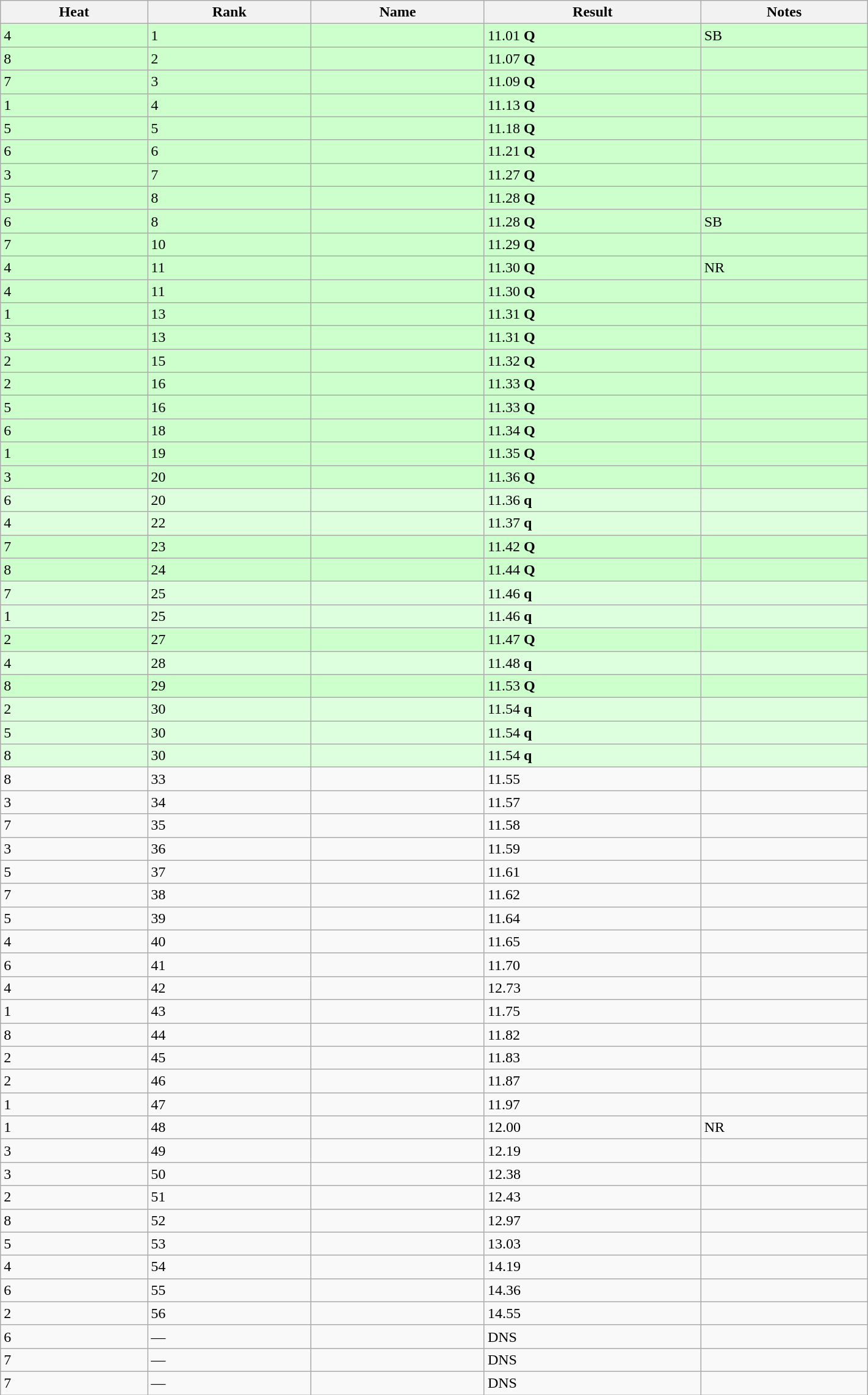<table class="sortable wikitable" width=75%>
<tr>
<th>Heat</th>
<th>Rank</th>
<th>Name</th>
<th>Result</th>
<th>Notes</th>
</tr>
<tr style="background:#ccffcc;">
<td>4</td>
<td>1</td>
<td></td>
<td>11.01 <strong>Q</strong></td>
<td>SB</td>
</tr>
<tr style="background:#ccffcc;">
<td>8</td>
<td>2</td>
<td></td>
<td>11.07 <strong>Q</strong></td>
<td></td>
</tr>
<tr style="background:#ccffcc;">
<td>7</td>
<td>3</td>
<td></td>
<td>11.09 <strong>Q</strong></td>
<td></td>
</tr>
<tr style="background:#ccffcc;">
<td>1</td>
<td>4</td>
<td></td>
<td>11.13 <strong>Q</strong></td>
<td></td>
</tr>
<tr style="background:#ccffcc;">
<td>5</td>
<td>5</td>
<td></td>
<td>11.18 <strong>Q</strong></td>
<td></td>
</tr>
<tr style="background:#ccffcc;">
<td>6</td>
<td>6</td>
<td></td>
<td>11.21 <strong>Q</strong></td>
<td></td>
</tr>
<tr style="background:#ccffcc;">
<td>3</td>
<td>7</td>
<td></td>
<td>11.27 <strong>Q</strong></td>
<td></td>
</tr>
<tr style="background:#ccffcc;">
<td>5</td>
<td>8</td>
<td></td>
<td>11.28 <strong>Q</strong></td>
<td></td>
</tr>
<tr style="background:#ccffcc;">
<td>6</td>
<td>8</td>
<td></td>
<td>11.28 <strong>Q</strong></td>
<td>SB</td>
</tr>
<tr style="background:#ccffcc;">
<td>7</td>
<td>10</td>
<td></td>
<td>11.29 <strong>Q</strong></td>
<td></td>
</tr>
<tr style="background:#ccffcc;">
<td>4</td>
<td>11</td>
<td></td>
<td>11.30 <strong>Q</strong></td>
<td>NR</td>
</tr>
<tr style="background:#ccffcc;">
<td>4</td>
<td>11</td>
<td></td>
<td>11.30 <strong>Q</strong></td>
<td></td>
</tr>
<tr style="background:#ccffcc;">
<td>1</td>
<td>13</td>
<td></td>
<td>11.31 <strong>Q</strong></td>
<td></td>
</tr>
<tr style="background:#ccffcc;">
<td>3</td>
<td>13</td>
<td></td>
<td>11.31 <strong>Q</strong></td>
<td></td>
</tr>
<tr style="background:#ccffcc;">
<td>2</td>
<td>15</td>
<td></td>
<td>11.32 <strong>Q</strong></td>
<td></td>
</tr>
<tr style="background:#ccffcc;">
<td>2</td>
<td>16</td>
<td></td>
<td>11.33 <strong>Q</strong></td>
<td></td>
</tr>
<tr style="background:#ccffcc;">
<td>5</td>
<td>16</td>
<td></td>
<td>11.33 <strong>Q</strong></td>
<td></td>
</tr>
<tr style="background:#ccffcc;">
<td>6</td>
<td>18</td>
<td></td>
<td>11.34 <strong>Q</strong></td>
<td></td>
</tr>
<tr style="background:#ccffcc;">
<td>1</td>
<td>19</td>
<td></td>
<td>11.35 <strong>Q</strong></td>
<td></td>
</tr>
<tr style="background:#ccffcc;">
<td>3</td>
<td>20</td>
<td></td>
<td>11.36 <strong>Q</strong></td>
<td></td>
</tr>
<tr style="background:#ddffdd;">
<td>6</td>
<td>20</td>
<td></td>
<td>11.36 <strong>q</strong></td>
<td></td>
</tr>
<tr style="background:#ddffdd;">
<td>4</td>
<td>22</td>
<td></td>
<td>11.37 <strong>q</strong></td>
<td></td>
</tr>
<tr style="background:#ccffcc;">
<td>7</td>
<td>23</td>
<td></td>
<td>11.42 <strong>Q</strong></td>
<td></td>
</tr>
<tr style="background:#ccffcc;">
<td>8</td>
<td>24</td>
<td></td>
<td>11.44 <strong>Q</strong></td>
<td></td>
</tr>
<tr style="background:#ddffdd;">
<td>7</td>
<td>25</td>
<td></td>
<td>11.46 <strong>q</strong></td>
<td></td>
</tr>
<tr style="background:#ddffdd;">
<td>1</td>
<td>25</td>
<td></td>
<td>11.46 <strong>q</strong></td>
<td></td>
</tr>
<tr style="background:#ccffcc;">
<td>2</td>
<td>27</td>
<td></td>
<td>11.47 <strong>Q</strong></td>
<td></td>
</tr>
<tr style="background:#ddffdd;">
<td>4</td>
<td>28</td>
<td></td>
<td>11.48 <strong>q</strong></td>
<td></td>
</tr>
<tr style="background:#ccffcc;">
<td>8</td>
<td>29</td>
<td></td>
<td>11.53 <strong>Q</strong></td>
<td></td>
</tr>
<tr style="background:#ddffdd;">
<td>2</td>
<td>30</td>
<td></td>
<td>11.54 <strong>q</strong></td>
<td></td>
</tr>
<tr style="background:#ddffdd;">
<td>5</td>
<td>30</td>
<td></td>
<td>11.54 <strong>q</strong></td>
<td></td>
</tr>
<tr style="background:#ddffdd;">
<td>8</td>
<td>30</td>
<td></td>
<td>11.54 <strong>q</strong></td>
<td></td>
</tr>
<tr>
<td>8</td>
<td>33</td>
<td></td>
<td>11.55</td>
<td></td>
</tr>
<tr>
<td>3</td>
<td>34</td>
<td></td>
<td>11.57</td>
<td></td>
</tr>
<tr>
<td>7</td>
<td>35</td>
<td></td>
<td>11.58</td>
<td></td>
</tr>
<tr>
<td>3</td>
<td>36</td>
<td></td>
<td>11.59</td>
<td></td>
</tr>
<tr>
<td>5</td>
<td>37</td>
<td></td>
<td>11.61</td>
<td></td>
</tr>
<tr>
<td>7</td>
<td>38</td>
<td></td>
<td>11.62</td>
<td></td>
</tr>
<tr>
<td>5</td>
<td>39</td>
<td></td>
<td>11.64</td>
<td></td>
</tr>
<tr>
<td>4</td>
<td>40</td>
<td></td>
<td>11.65</td>
<td></td>
</tr>
<tr>
<td>6</td>
<td>41</td>
<td></td>
<td>11.70</td>
<td></td>
</tr>
<tr>
<td>4</td>
<td>42</td>
<td></td>
<td>12.73</td>
<td></td>
</tr>
<tr>
<td>1</td>
<td>43</td>
<td></td>
<td>11.75</td>
<td></td>
</tr>
<tr>
<td>8</td>
<td>44</td>
<td></td>
<td>11.82</td>
<td></td>
</tr>
<tr>
<td>2</td>
<td>45</td>
<td></td>
<td>11.83</td>
<td></td>
</tr>
<tr>
<td>2</td>
<td>46</td>
<td></td>
<td>11.87</td>
<td></td>
</tr>
<tr>
<td>1</td>
<td>47</td>
<td></td>
<td>11.97</td>
<td></td>
</tr>
<tr>
<td>1</td>
<td>48</td>
<td></td>
<td>12.00</td>
<td>NR</td>
</tr>
<tr>
<td>3</td>
<td>49</td>
<td></td>
<td>12.19</td>
<td></td>
</tr>
<tr>
<td>3</td>
<td>50</td>
<td></td>
<td>12.38</td>
<td></td>
</tr>
<tr>
<td>2</td>
<td>51</td>
<td></td>
<td>12.43</td>
<td></td>
</tr>
<tr>
<td>8</td>
<td>52</td>
<td></td>
<td>12.97</td>
<td></td>
</tr>
<tr>
<td>5</td>
<td>53</td>
<td></td>
<td>13.03</td>
<td></td>
</tr>
<tr>
<td>4</td>
<td>54</td>
<td></td>
<td>14.19</td>
<td></td>
</tr>
<tr>
<td>6</td>
<td>55</td>
<td></td>
<td>14.36</td>
<td></td>
</tr>
<tr>
<td>2</td>
<td>56</td>
<td></td>
<td>14.55</td>
<td></td>
</tr>
<tr>
<td>6</td>
<td>—</td>
<td></td>
<td>DNS</td>
<td></td>
</tr>
<tr>
<td>7</td>
<td>—</td>
<td></td>
<td>DNS</td>
<td></td>
</tr>
<tr>
<td>7</td>
<td>—</td>
<td></td>
<td>DNS</td>
<td></td>
</tr>
</table>
